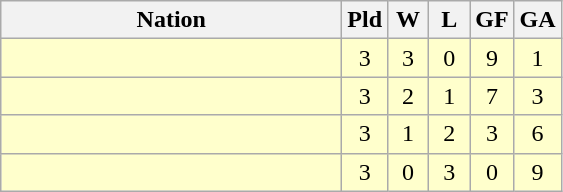<table class=wikitable style="text-align:center">
<tr>
<th width=220>Nation</th>
<th width=20>Pld</th>
<th width=20>W</th>
<th width=20>L</th>
<th width=20>GF</th>
<th width=20>GA</th>
</tr>
<tr bgcolor=#ffffcc>
<td align=left></td>
<td>3</td>
<td>3</td>
<td>0</td>
<td>9</td>
<td>1</td>
</tr>
<tr bgcolor=#ffffcc>
<td align=left></td>
<td>3</td>
<td>2</td>
<td>1</td>
<td>7</td>
<td>3</td>
</tr>
<tr bgcolor=#ffffcc>
<td align=left></td>
<td>3</td>
<td>1</td>
<td>2</td>
<td>3</td>
<td>6</td>
</tr>
<tr bgcolor=#ffffcc>
<td align=left></td>
<td>3</td>
<td>0</td>
<td>3</td>
<td>0</td>
<td>9</td>
</tr>
</table>
